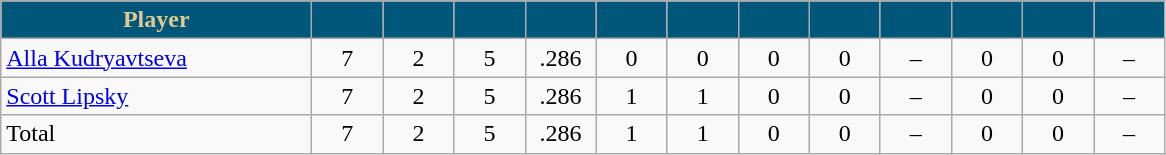<table class="wikitable" style="text-align:center">
<tr>
<th style="background:#015779; color:#E2C993" width="200px">Player</th>
<th style="background:#015779; color:#E2C993" width="40px"></th>
<th style="background:#015779; color:#E2C993" width="40px"></th>
<th style="background:#015779; color:#E2C993" width="40px"></th>
<th style="background:#015779; color:#E2C993" width="40px"></th>
<th style="background:#015779; color:#E2C993" width="40px"></th>
<th style="background:#015779; color:#E2C993" width="40px"></th>
<th style="background:#015779; color:#E2C993" width="40px"></th>
<th style="background:#015779; color:#E2C993" width="40px"></th>
<th style="background:#015779; color:#E2C993" width="40px"></th>
<th style="background:#015779; color:#E2C993" width="40px"></th>
<th style="background:#015779; color:#E2C993" width="40px"></th>
<th style="background:#015779; color:#E2C993" width="40px"></th>
</tr>
<tr>
<td style="text-align:left"><a href='#'>Alla Kudryavtseva</a></td>
<td>7</td>
<td>2</td>
<td>5</td>
<td>.286</td>
<td>0</td>
<td>0</td>
<td>0</td>
<td>0</td>
<td>–</td>
<td>0</td>
<td>0</td>
<td>–</td>
</tr>
<tr>
<td style="text-align:left"><a href='#'>Scott Lipsky</a></td>
<td>7</td>
<td>2</td>
<td>5</td>
<td>.286</td>
<td>1</td>
<td>1</td>
<td>0</td>
<td>0</td>
<td>–</td>
<td>0</td>
<td>0</td>
<td>–</td>
</tr>
<tr>
<td style="text-align:left">Total</td>
<td>7</td>
<td>2</td>
<td>5</td>
<td>.286</td>
<td>1</td>
<td>1</td>
<td>0</td>
<td>0</td>
<td>–</td>
<td>0</td>
<td>0</td>
<td>–</td>
</tr>
</table>
